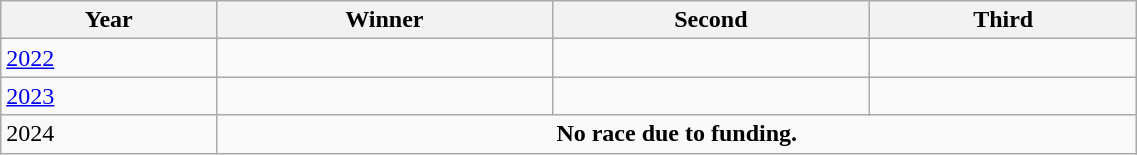<table class="wikitable" style="font-size:100%" width=60%>
<tr>
<th>Year</th>
<th>Winner</th>
<th>Second</th>
<th>Third</th>
</tr>
<tr>
<td><a href='#'>2022</a></td>
<td></td>
<td></td>
<td></td>
</tr>
<tr>
<td><a href='#'>2023</a></td>
<td></td>
<td></td>
<td></td>
</tr>
<tr>
<td>2024</td>
<td colspan="3" style="text-align: center;"><strong>No race due to funding.</strong></td>
</tr>
</table>
